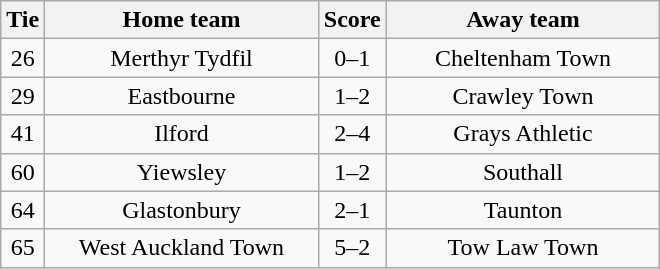<table class="wikitable" style="text-align:center;">
<tr>
<th width=20>Tie</th>
<th width=175>Home team</th>
<th width=20>Score</th>
<th width=175>Away team</th>
</tr>
<tr>
<td>26</td>
<td>Merthyr Tydfil</td>
<td>0–1</td>
<td>Cheltenham Town</td>
</tr>
<tr>
<td>29</td>
<td>Eastbourne</td>
<td>1–2</td>
<td>Crawley Town</td>
</tr>
<tr>
<td>41</td>
<td>Ilford</td>
<td>2–4</td>
<td>Grays Athletic</td>
</tr>
<tr>
<td>60</td>
<td>Yiewsley</td>
<td>1–2</td>
<td>Southall</td>
</tr>
<tr>
<td>64</td>
<td>Glastonbury</td>
<td>2–1</td>
<td>Taunton</td>
</tr>
<tr>
<td>65</td>
<td>West Auckland Town</td>
<td>5–2</td>
<td>Tow Law Town</td>
</tr>
</table>
